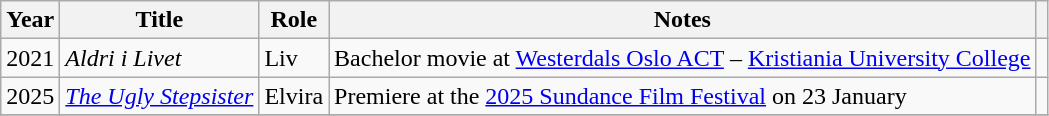<table class="wikitable sortable">
<tr>
<th>Year</th>
<th>Title</th>
<th>Role</th>
<th>Notes</th>
<th></th>
</tr>
<tr>
<td>2021</td>
<td><em>Aldri i Livet</em></td>
<td>Liv</td>
<td>Bachelor movie at <a href='#'>Westerdals Oslo ACT</a> – <a href='#'>Kristiania University College</a></td>
</tr>
<tr>
<td>2025</td>
<td><em><a href='#'>The Ugly Stepsister</a></em></td>
<td>Elvira</td>
<td>Premiere at the <a href='#'>2025 Sundance Film Festival</a> on 23 January</td>
<td></td>
</tr>
<tr>
</tr>
</table>
